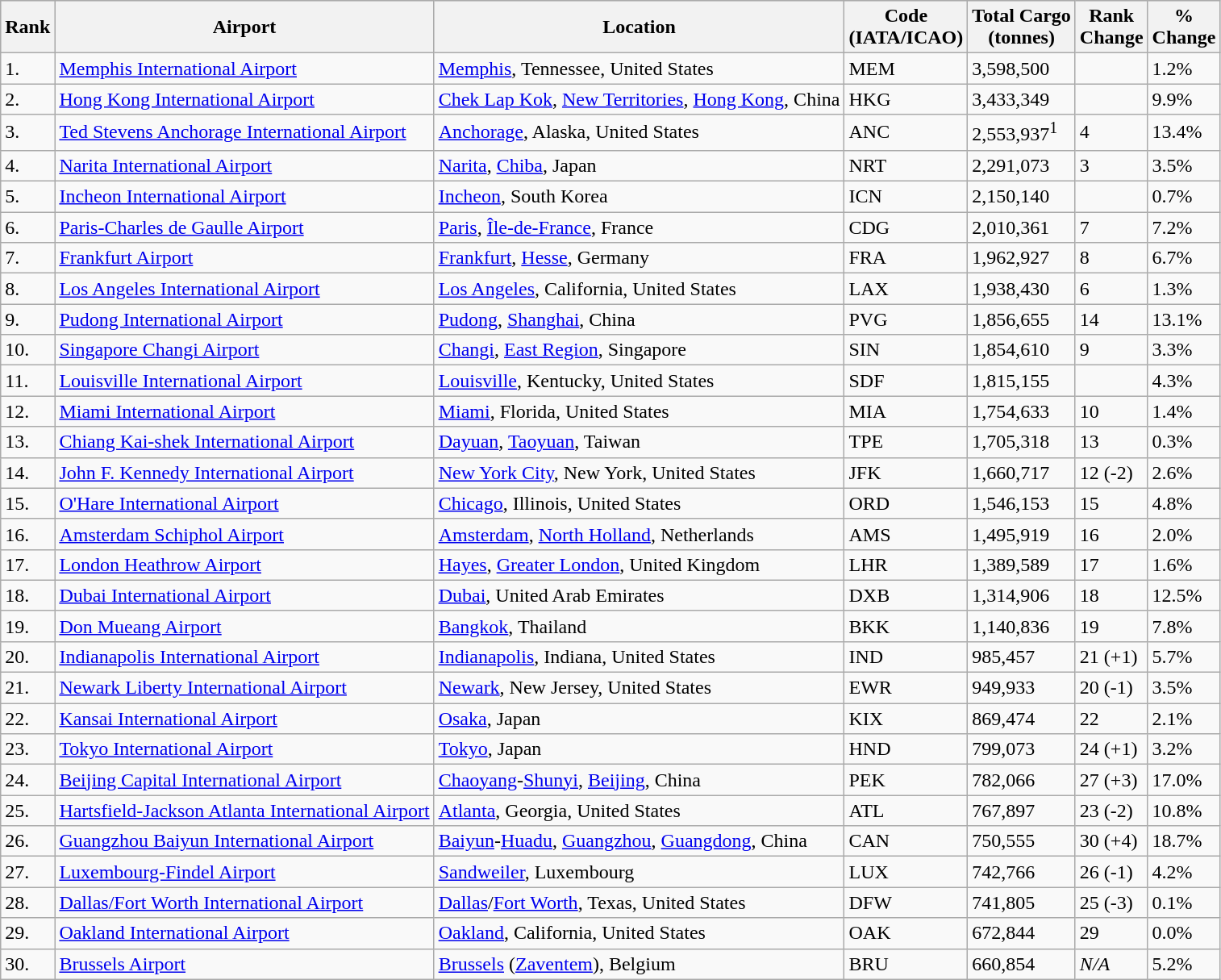<table class="wikitable sortable">
<tr style="background:lightgrey;">
<th>Rank</th>
<th>Airport</th>
<th>Location</th>
<th>Code<br>(IATA/ICAO)</th>
<th>Total Cargo<br>(tonnes)</th>
<th>Rank<br>Change</th>
<th>%<br>Change</th>
</tr>
<tr>
<td>1.</td>
<td><a href='#'>Memphis International Airport</a></td>
<td><a href='#'>Memphis</a>, Tennessee, United States</td>
<td>MEM</td>
<td>3,598,500</td>
<td></td>
<td>1.2%</td>
</tr>
<tr>
<td>2.</td>
<td><a href='#'>Hong Kong International Airport</a></td>
<td><a href='#'>Chek Lap Kok</a>, <a href='#'>New Territories</a>, <a href='#'>Hong Kong</a>, China</td>
<td>HKG</td>
<td>3,433,349</td>
<td></td>
<td>9.9%</td>
</tr>
<tr>
<td>3.</td>
<td><a href='#'>Ted Stevens Anchorage International Airport</a></td>
<td><a href='#'>Anchorage</a>, Alaska, United States</td>
<td>ANC</td>
<td>2,553,937<sup>1</sup></td>
<td> 4</td>
<td>13.4%</td>
</tr>
<tr>
<td>4.</td>
<td><a href='#'>Narita International Airport</a></td>
<td><a href='#'>Narita</a>, <a href='#'>Chiba</a>, Japan</td>
<td>NRT</td>
<td>2,291,073</td>
<td> 3</td>
<td>3.5%</td>
</tr>
<tr>
<td>5.</td>
<td><a href='#'>Incheon International Airport</a></td>
<td><a href='#'>Incheon</a>, South Korea</td>
<td>ICN</td>
<td>2,150,140</td>
<td></td>
<td>0.7%</td>
</tr>
<tr>
<td>6.</td>
<td><a href='#'>Paris-Charles de Gaulle Airport</a></td>
<td><a href='#'>Paris</a>, <a href='#'>Île-de-France</a>, France</td>
<td>CDG</td>
<td>2,010,361</td>
<td> 7</td>
<td>7.2%</td>
</tr>
<tr>
<td>7.</td>
<td><a href='#'>Frankfurt Airport</a></td>
<td><a href='#'>Frankfurt</a>, <a href='#'>Hesse</a>, Germany</td>
<td>FRA</td>
<td>1,962,927</td>
<td> 8</td>
<td>6.7%</td>
</tr>
<tr>
<td>8.</td>
<td><a href='#'>Los Angeles International Airport</a></td>
<td><a href='#'>Los Angeles</a>, California, United States</td>
<td>LAX</td>
<td>1,938,430</td>
<td> 6</td>
<td>1.3%</td>
</tr>
<tr>
<td>9.</td>
<td><a href='#'>Pudong International Airport</a></td>
<td><a href='#'>Pudong</a>, <a href='#'>Shanghai</a>, China</td>
<td>PVG</td>
<td>1,856,655</td>
<td> 14</td>
<td>13.1%</td>
</tr>
<tr>
<td>10.</td>
<td><a href='#'>Singapore Changi Airport</a></td>
<td><a href='#'>Changi</a>, <a href='#'>East Region</a>, Singapore</td>
<td>SIN</td>
<td>1,854,610</td>
<td> 9</td>
<td>3.3%</td>
</tr>
<tr>
<td>11.</td>
<td><a href='#'>Louisville International Airport</a></td>
<td><a href='#'>Louisville</a>, Kentucky, United States</td>
<td>SDF</td>
<td>1,815,155</td>
<td></td>
<td>4.3%</td>
</tr>
<tr>
<td>12.</td>
<td><a href='#'>Miami International Airport</a></td>
<td><a href='#'>Miami</a>, Florida, United States</td>
<td>MIA</td>
<td>1,754,633</td>
<td> 10</td>
<td>1.4%</td>
</tr>
<tr>
<td>13.</td>
<td><a href='#'>Chiang Kai-shek International Airport</a></td>
<td><a href='#'>Dayuan</a>, <a href='#'>Taoyuan</a>, Taiwan</td>
<td>TPE</td>
<td>1,705,318</td>
<td>13</td>
<td>0.3%</td>
</tr>
<tr>
<td>14.</td>
<td><a href='#'>John F. Kennedy International Airport</a></td>
<td><a href='#'>New York City</a>, New York, United States</td>
<td>JFK</td>
<td>1,660,717</td>
<td>12 (-2)</td>
<td>2.6%</td>
</tr>
<tr>
<td>15.</td>
<td><a href='#'>O'Hare International Airport</a></td>
<td><a href='#'>Chicago</a>, Illinois, United States</td>
<td>ORD</td>
<td>1,546,153</td>
<td>15</td>
<td>4.8%</td>
</tr>
<tr>
<td>16.</td>
<td><a href='#'>Amsterdam Schiphol Airport</a></td>
<td><a href='#'>Amsterdam</a>, <a href='#'>North Holland</a>, Netherlands</td>
<td>AMS</td>
<td>1,495,919</td>
<td>16</td>
<td>2.0%</td>
</tr>
<tr>
<td>17.</td>
<td><a href='#'>London Heathrow Airport</a></td>
<td><a href='#'>Hayes</a>, <a href='#'>Greater London</a>, United Kingdom</td>
<td>LHR</td>
<td>1,389,589</td>
<td>17</td>
<td>1.6%</td>
</tr>
<tr>
<td>18.</td>
<td><a href='#'>Dubai International Airport</a></td>
<td><a href='#'>Dubai</a>, United Arab Emirates</td>
<td>DXB</td>
<td>1,314,906</td>
<td>18</td>
<td>12.5%</td>
</tr>
<tr>
<td>19.</td>
<td><a href='#'>Don Mueang Airport</a></td>
<td><a href='#'>Bangkok</a>, Thailand</td>
<td>BKK</td>
<td>1,140,836</td>
<td>19</td>
<td>7.8%</td>
</tr>
<tr>
<td>20.</td>
<td><a href='#'>Indianapolis International Airport</a></td>
<td><a href='#'>Indianapolis</a>, Indiana, United States</td>
<td>IND</td>
<td>985,457</td>
<td>21 (+1)</td>
<td>5.7%</td>
</tr>
<tr>
<td>21.</td>
<td><a href='#'>Newark Liberty International Airport</a></td>
<td><a href='#'>Newark</a>, New Jersey, United States</td>
<td>EWR</td>
<td>949,933</td>
<td>20 (-1)</td>
<td>3.5%</td>
</tr>
<tr>
<td>22.</td>
<td><a href='#'>Kansai International Airport</a></td>
<td><a href='#'>Osaka</a>, Japan</td>
<td>KIX</td>
<td>869,474</td>
<td>22</td>
<td>2.1%</td>
</tr>
<tr>
<td>23.</td>
<td><a href='#'>Tokyo International Airport</a></td>
<td><a href='#'>Tokyo</a>, Japan</td>
<td>HND</td>
<td>799,073</td>
<td>24 (+1)</td>
<td>3.2%</td>
</tr>
<tr>
<td>24.</td>
<td><a href='#'>Beijing Capital International Airport</a></td>
<td><a href='#'>Chaoyang</a>-<a href='#'>Shunyi</a>, <a href='#'>Beijing</a>, China</td>
<td>PEK</td>
<td>782,066</td>
<td>27 (+3)</td>
<td>17.0%</td>
</tr>
<tr>
<td>25.</td>
<td><a href='#'>Hartsfield-Jackson Atlanta International Airport</a></td>
<td><a href='#'>Atlanta</a>, Georgia, United States</td>
<td>ATL</td>
<td>767,897</td>
<td>23 (-2)</td>
<td>10.8%</td>
</tr>
<tr>
<td>26.</td>
<td><a href='#'>Guangzhou Baiyun International Airport</a></td>
<td><a href='#'>Baiyun</a>-<a href='#'>Huadu</a>, <a href='#'>Guangzhou</a>, <a href='#'>Guangdong</a>, China</td>
<td>CAN</td>
<td>750,555</td>
<td>30 (+4)</td>
<td>18.7%</td>
</tr>
<tr>
<td>27.</td>
<td><a href='#'>Luxembourg-Findel Airport</a></td>
<td><a href='#'>Sandweiler</a>, Luxembourg</td>
<td>LUX</td>
<td>742,766</td>
<td>26 (-1)</td>
<td>4.2%</td>
</tr>
<tr>
<td>28.</td>
<td><a href='#'>Dallas/Fort Worth International Airport</a></td>
<td><a href='#'>Dallas</a>/<a href='#'>Fort Worth</a>, Texas, United States</td>
<td>DFW</td>
<td>741,805</td>
<td>25 (-3)</td>
<td>0.1%</td>
</tr>
<tr>
<td>29.</td>
<td><a href='#'>Oakland International Airport</a></td>
<td><a href='#'>Oakland</a>, California, United States</td>
<td>OAK</td>
<td>672,844</td>
<td>29</td>
<td>0.0%</td>
</tr>
<tr>
<td>30.</td>
<td><a href='#'>Brussels Airport</a></td>
<td><a href='#'>Brussels</a> (<a href='#'>Zaventem</a>), Belgium</td>
<td>BRU</td>
<td>660,854</td>
<td><em>N/A</em></td>
<td>5.2%</td>
</tr>
</table>
